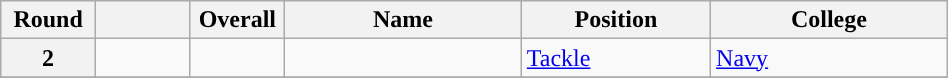<table class="wikitable sortable" style="width: 50%;">
<tr>
<th scope="col" style="width: 10%;">Round</th>
<th scope="col" style="width: 10%;"></th>
<th scope="col" style="width: 10%;">Overall</th>
<th scope="col" style="width: 25%;">Name</th>
<th scope="col" style="width: 20%;">Position</th>
<th scope="col" style="width: 25%;">College</th>
</tr>
<tr>
<th scope="row">2</th>
<td></td>
<td></td>
<td></td>
<td><a href='#'>Tackle</a></td>
<td><a href='#'>Navy</a></td>
</tr>
<tr>
</tr>
</table>
